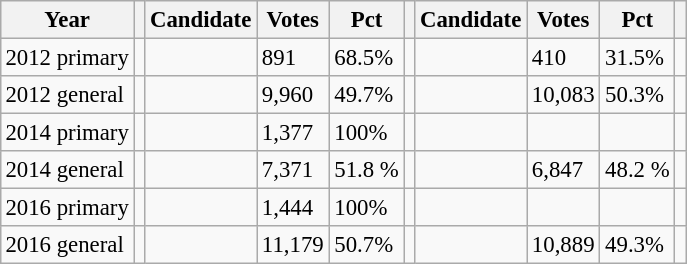<table class="wikitable" style="margin:0.5em ; font-size:95%">
<tr>
<th>Year</th>
<th></th>
<th>Candidate</th>
<th>Votes</th>
<th>Pct</th>
<th></th>
<th>Candidate</th>
<th>Votes</th>
<th>Pct</th>
<th></th>
</tr>
<tr>
<td>2012 primary</td>
<td></td>
<td></td>
<td>891</td>
<td>68.5%</td>
<td></td>
<td></td>
<td>410</td>
<td>31.5%</td>
<td></td>
</tr>
<tr>
<td>2012 general</td>
<td></td>
<td></td>
<td>9,960</td>
<td>49.7%</td>
<td></td>
<td></td>
<td>10,083</td>
<td>50.3%</td>
<td></td>
</tr>
<tr>
<td>2014 primary</td>
<td></td>
<td></td>
<td>1,377</td>
<td>100%</td>
<td></td>
<td></td>
<td></td>
<td></td>
<td></td>
</tr>
<tr>
<td>2014 general</td>
<td></td>
<td></td>
<td>7,371</td>
<td>51.8 %</td>
<td></td>
<td></td>
<td>6,847</td>
<td>48.2 %</td>
<td></td>
</tr>
<tr>
<td>2016 primary</td>
<td></td>
<td></td>
<td>1,444</td>
<td>100%</td>
<td></td>
<td></td>
<td></td>
<td></td>
<td></td>
</tr>
<tr>
<td>2016 general</td>
<td></td>
<td></td>
<td>11,179</td>
<td>50.7%</td>
<td></td>
<td></td>
<td>10,889</td>
<td>49.3%</td>
<td></td>
</tr>
</table>
